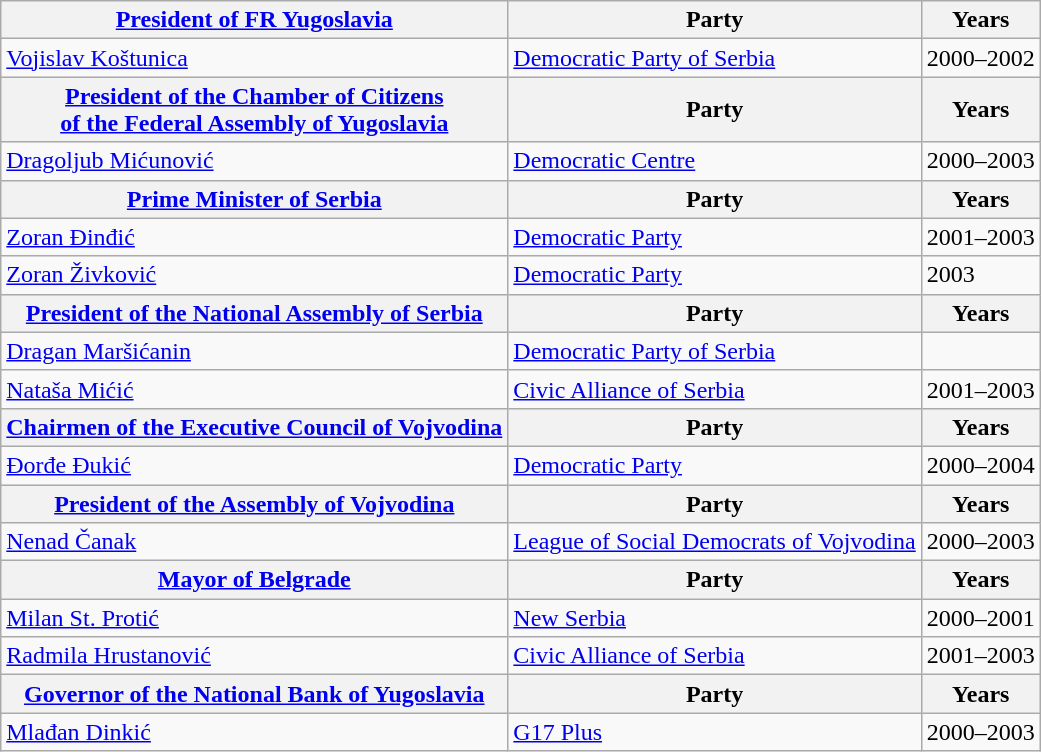<table class=wikitable>
<tr>
<th><a href='#'>President of FR Yugoslavia</a></th>
<th>Party</th>
<th>Years</th>
</tr>
<tr>
<td><a href='#'>Vojislav Koštunica</a></td>
<td><a href='#'>Democratic Party of Serbia</a></td>
<td>2000–2002</td>
</tr>
<tr>
<th><a href='#'>President of the Chamber of Citizens<br>of the Federal Assembly of Yugoslavia</a></th>
<th>Party</th>
<th>Years</th>
</tr>
<tr>
<td><a href='#'>Dragoljub Mićunović</a></td>
<td><a href='#'>Democratic Centre</a></td>
<td>2000–2003</td>
</tr>
<tr>
<th><a href='#'>Prime Minister of Serbia</a></th>
<th>Party</th>
<th>Years</th>
</tr>
<tr>
<td><a href='#'>Zoran Đinđić</a></td>
<td><a href='#'>Democratic Party</a></td>
<td>2001–2003</td>
</tr>
<tr>
<td><a href='#'>Zoran Živković</a></td>
<td><a href='#'>Democratic Party</a></td>
<td>2003</td>
</tr>
<tr>
<th><a href='#'>President of the National Assembly of Serbia</a></th>
<th>Party</th>
<th>Years</th>
</tr>
<tr>
<td><a href='#'>Dragan Maršićanin</a></td>
<td><a href='#'>Democratic Party of Serbia</a></td>
<td></td>
</tr>
<tr>
<td><a href='#'>Nataša Mićić</a></td>
<td><a href='#'>Civic Alliance of Serbia</a></td>
<td>2001–2003</td>
</tr>
<tr>
<th><a href='#'>Chairmen of the Executive Council of Vojvodina</a></th>
<th>Party</th>
<th>Years</th>
</tr>
<tr>
<td><a href='#'>Đorđe Đukić</a></td>
<td><a href='#'>Democratic Party</a></td>
<td>2000–2004</td>
</tr>
<tr>
<th><a href='#'>President of the Assembly of Vojvodina</a></th>
<th>Party</th>
<th>Years</th>
</tr>
<tr>
<td><a href='#'>Nenad Čanak</a></td>
<td><a href='#'>League of Social Democrats of Vojvodina</a></td>
<td>2000–2003</td>
</tr>
<tr>
<th><a href='#'>Mayor of Belgrade</a></th>
<th>Party</th>
<th>Years</th>
</tr>
<tr>
<td><a href='#'>Milan St. Protić</a></td>
<td><a href='#'>New Serbia</a></td>
<td>2000–2001</td>
</tr>
<tr>
<td><a href='#'>Radmila Hrustanović</a></td>
<td><a href='#'>Civic Alliance of Serbia</a></td>
<td>2001–2003</td>
</tr>
<tr>
<th><a href='#'>Governor of the National Bank of Yugoslavia</a></th>
<th>Party</th>
<th>Years</th>
</tr>
<tr>
<td><a href='#'>Mlađan Dinkić</a></td>
<td><a href='#'>G17 Plus</a></td>
<td>2000–2003</td>
</tr>
</table>
